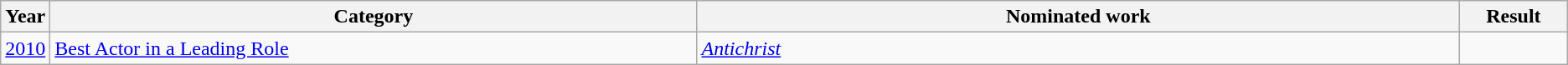<table class=wikitable>
<tr>
<th scope="col" style="width:1em;">Year</th>
<th scope="col" style="width:33em;">Category</th>
<th scope="col" style="width:39em;">Nominated work</th>
<th scope="col" style="width:5em;">Result</th>
</tr>
<tr>
<td><a href='#'>2010</a></td>
<td><a href='#'>Best Actor in a Leading Role</a></td>
<td><em><a href='#'>Antichrist</a></em></td>
<td></td>
</tr>
</table>
